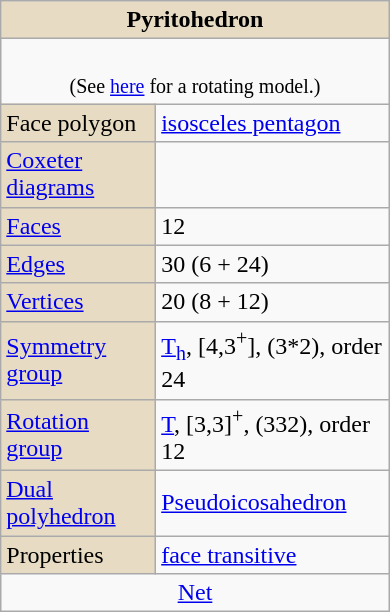<table class="wikitable floatright" style="width:260px;">
<tr>
<th style="background:#e7dcc3;" colspan="2">Pyritohedron</th>
</tr>
<tr>
<td style="text-align:center;" colspan="2"><br><small>(See <a href='#'>here</a> for a rotating model.)</small></td>
</tr>
<tr>
<td style="background:#e7dcc3;">Face polygon</td>
<td><a href='#'>isosceles pentagon</a></td>
</tr>
<tr>
<td style="background:#e7dcc3;"><a href='#'>Coxeter diagrams</a></td>
<td><br></td>
</tr>
<tr>
<td style="background:#e7dcc3;"><a href='#'>Faces</a></td>
<td>12</td>
</tr>
<tr>
<td style="background:#e7dcc3;"><a href='#'>Edges</a></td>
<td>30 (6 + 24)</td>
</tr>
<tr>
<td style="background:#e7dcc3;"><a href='#'>Vertices</a></td>
<td>20 (8 + 12)</td>
</tr>
<tr>
<td style="background:#e7dcc3;"><a href='#'>Symmetry group</a></td>
<td><a href='#'>T<sub>h</sub></a>, [4,3<sup>+</sup>], (3*2), order 24</td>
</tr>
<tr>
<td style="background:#e7dcc3;"><a href='#'>Rotation group</a></td>
<td><a href='#'>T</a>, [3,3]<sup>+</sup>, (332), order 12</td>
</tr>
<tr>
<td style="background:#e7dcc3;"><a href='#'>Dual polyhedron</a></td>
<td><a href='#'>Pseudoicosahedron</a></td>
</tr>
<tr>
<td style="background:#e7dcc3;">Properties</td>
<td><a href='#'>face transitive</a></td>
</tr>
<tr align=center>
<td colspan=2><a href='#'>Net</a><br></td>
</tr>
</table>
